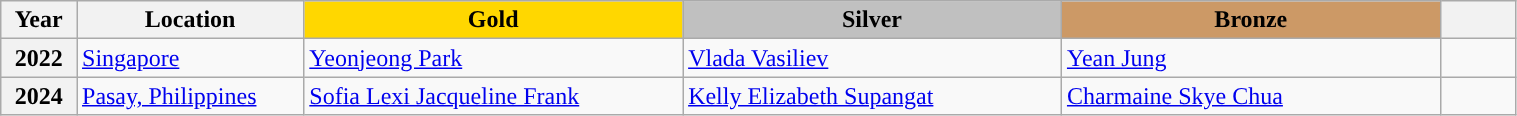<table class="wikitable unsortable" style="text-align:left; width:80%;">
<tr>
<th scope="col" style="text-align:center; width:5%;">Year</th>
<th scope="col" style="text-align:center; width:15%;">Location</th>
<td scope="col" style="text-align:center; width:25%; background:gold"><strong>Gold</strong></td>
<td scope="col" style="text-align:center; width:25%; background:silver"><strong>Silver</strong></td>
<td scope="col" style="text-align:center; width:25%; background:#c96"><strong>Bronze</strong></td>
<th scope="col" style="text-align:center; width:5%;"></th>
</tr>
<tr>
<th scope="row">2022</th>
<td><a href='#'>Singapore</a></td>
<td> <a href='#'>Yeonjeong Park</a></td>
<td> <a href='#'>Vlada Vasiliev</a></td>
<td> <a href='#'>Yean Jung</a></td>
<td></td>
</tr>
<tr>
<th scope="row">2024</th>
<td><a href='#'>Pasay, Philippines</a></td>
<td> <a href='#'>Sofia Lexi Jacqueline Frank</a></td>
<td> <a href='#'>Kelly Elizabeth Supangat</a></td>
<td> <a href='#'>Charmaine Skye Chua</a></td>
<td></td>
</tr>
</table>
